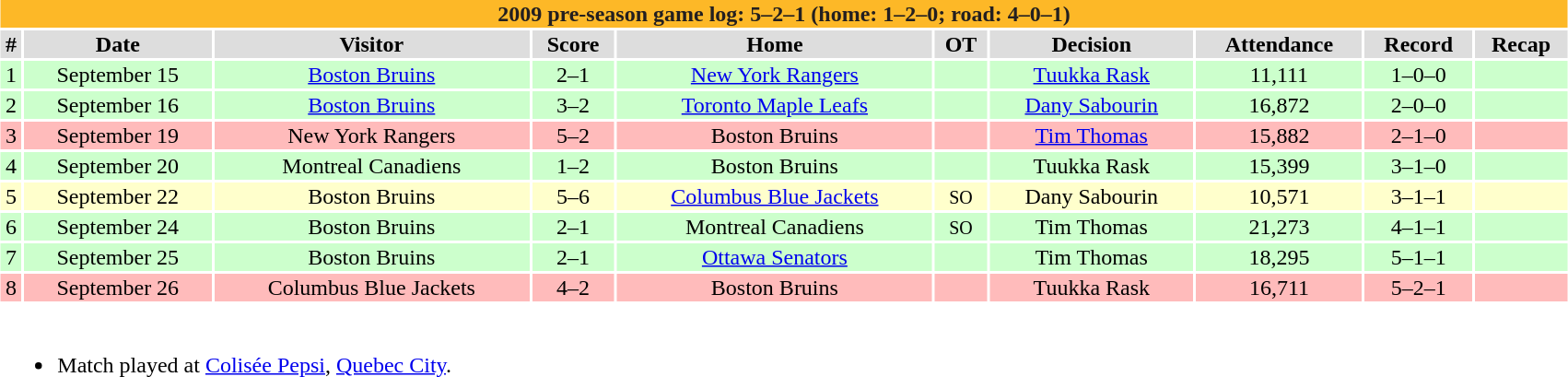<table class="toccolours collapsible collapsed"  style="width:90%; clear:both; margin:1.5em auto; text-align:center;">
<tr>
<th colspan=11 style="background:#FDB827; color:#231F20;">2009 pre-season game log: 5–2–1 (home: 1–2–0; road: 4–0–1)</th>
</tr>
<tr style="text-align:center; background:#ddd;">
<td><strong>#</strong></td>
<td><strong>Date</strong></td>
<td><strong>Visitor</strong></td>
<td><strong>Score</strong></td>
<td><strong>Home</strong></td>
<td><strong>OT</strong></td>
<td><strong>Decision</strong></td>
<td><strong>Attendance</strong></td>
<td><strong>Record</strong></td>
<td><strong>Recap</strong></td>
</tr>
<tr style="text-align:center; background:#cfc;">
<td>1</td>
<td>September 15</td>
<td><a href='#'>Boston Bruins</a></td>
<td>2–1</td>
<td><a href='#'>New York Rangers</a></td>
<td></td>
<td><a href='#'>Tuukka Rask</a></td>
<td>11,111</td>
<td>1–0–0</td>
<td></td>
</tr>
<tr style="text-align:center; background:#cfc;">
<td>2</td>
<td>September 16</td>
<td><a href='#'>Boston Bruins</a></td>
<td>3–2</td>
<td><a href='#'>Toronto Maple Leafs</a></td>
<td></td>
<td><a href='#'>Dany Sabourin</a></td>
<td>16,872</td>
<td>2–0–0</td>
<td></td>
</tr>
<tr style="text-align:center; background:#fbb;">
<td>3</td>
<td>September 19</td>
<td>New York Rangers</td>
<td>5–2</td>
<td>Boston Bruins</td>
<td></td>
<td><a href='#'>Tim Thomas</a></td>
<td>15,882</td>
<td>2–1–0</td>
<td></td>
</tr>
<tr style="text-align:center; background:#cfc;">
<td>4</td>
<td>September 20</td>
<td>Montreal Canadiens</td>
<td>1–2</td>
<td>Boston Bruins</td>
<td></td>
<td>Tuukka Rask</td>
<td>15,399</td>
<td>3–1–0</td>
<td></td>
</tr>
<tr style="text-align:center; background:#ffc;">
<td>5</td>
<td>September 22</td>
<td>Boston Bruins</td>
<td>5–6</td>
<td><a href='#'>Columbus Blue Jackets</a></td>
<td><small>SO</small></td>
<td>Dany Sabourin</td>
<td>10,571</td>
<td>3–1–1</td>
<td></td>
</tr>
<tr style="text-align:center; background:#cfc;">
<td>6</td>
<td>September 24</td>
<td>Boston Bruins</td>
<td>2–1</td>
<td>Montreal Canadiens</td>
<td><small>SO</small></td>
<td>Tim Thomas</td>
<td>21,273</td>
<td>4–1–1</td>
<td></td>
</tr>
<tr style="text-align:center; background:#cfc;">
<td>7</td>
<td>September 25</td>
<td>Boston Bruins</td>
<td>2–1</td>
<td><a href='#'>Ottawa Senators</a></td>
<td></td>
<td>Tim Thomas</td>
<td>18,295</td>
<td>5–1–1</td>
<td></td>
</tr>
<tr style="text-align:center; background:#fbb;">
<td>8</td>
<td>September 26</td>
<td>Columbus Blue Jackets</td>
<td>4–2</td>
<td>Boston Bruins</td>
<td></td>
<td>Tuukka Rask</td>
<td>16,711</td>
<td>5–2–1</td>
<td></td>
</tr>
<tr>
<td colspan="11" style="text-align:left;"><br><ul><li>Match played at <a href='#'>Colisée Pepsi</a>, <a href='#'>Quebec City</a>.</li></ul></td>
</tr>
</table>
